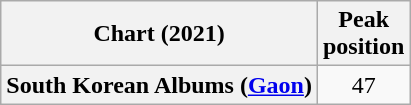<table class="wikitable plainrowheaders" style="text-align:center;">
<tr>
<th scope="col">Chart (2021)</th>
<th scope="col">Peak<br>position</th>
</tr>
<tr>
<th scope="row">South Korean Albums (<a href='#'>Gaon</a>)</th>
<td>47</td>
</tr>
</table>
